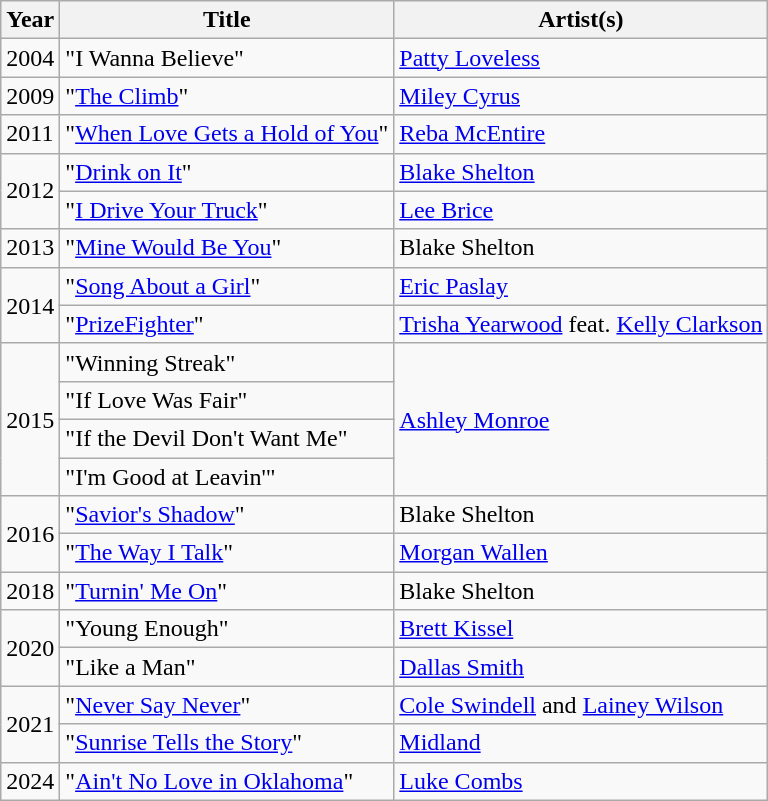<table class="wikitable">
<tr>
<th>Year</th>
<th>Title</th>
<th>Artist(s)</th>
</tr>
<tr>
<td>2004</td>
<td>"I Wanna Believe"</td>
<td><a href='#'>Patty Loveless</a></td>
</tr>
<tr>
<td>2009</td>
<td>"<a href='#'>The Climb</a>"</td>
<td><a href='#'>Miley Cyrus</a></td>
</tr>
<tr>
<td>2011</td>
<td>"<a href='#'>When Love Gets a Hold of You</a>"</td>
<td><a href='#'>Reba McEntire</a></td>
</tr>
<tr>
<td rowspan="2">2012</td>
<td>"<a href='#'>Drink on It</a>"</td>
<td><a href='#'>Blake Shelton</a></td>
</tr>
<tr>
<td>"<a href='#'>I Drive Your Truck</a>"</td>
<td><a href='#'>Lee Brice</a></td>
</tr>
<tr>
<td>2013</td>
<td>"<a href='#'>Mine Would Be You</a>"</td>
<td>Blake Shelton</td>
</tr>
<tr>
<td rowspan="2">2014</td>
<td>"<a href='#'>Song About a Girl</a>"</td>
<td><a href='#'>Eric Paslay</a></td>
</tr>
<tr>
<td>"<a href='#'>PrizeFighter</a>"</td>
<td><a href='#'>Trisha Yearwood</a> feat. <a href='#'>Kelly Clarkson</a></td>
</tr>
<tr>
<td rowspan="4">2015</td>
<td>"Winning Streak"</td>
<td rowspan="4"><a href='#'>Ashley Monroe</a></td>
</tr>
<tr>
<td>"If Love Was Fair"</td>
</tr>
<tr>
<td>"If the Devil Don't Want Me"</td>
</tr>
<tr>
<td>"I'm Good at Leavin'"</td>
</tr>
<tr>
<td rowspan="2">2016</td>
<td>"<a href='#'>Savior's Shadow</a>"</td>
<td>Blake Shelton</td>
</tr>
<tr>
<td>"<a href='#'>The Way I Talk</a>"</td>
<td><a href='#'>Morgan Wallen</a></td>
</tr>
<tr>
<td>2018</td>
<td>"<a href='#'>Turnin' Me On</a>"</td>
<td>Blake Shelton</td>
</tr>
<tr>
<td rowspan="2">2020</td>
<td>"Young Enough"</td>
<td><a href='#'>Brett Kissel</a></td>
</tr>
<tr>
<td>"Like a Man"</td>
<td><a href='#'>Dallas Smith</a></td>
</tr>
<tr>
<td rowspan=2>2021</td>
<td>"<a href='#'>Never Say Never</a>"</td>
<td><a href='#'>Cole Swindell</a> and <a href='#'>Lainey Wilson</a></td>
</tr>
<tr>
<td>"<a href='#'>Sunrise Tells the Story</a>"</td>
<td><a href='#'>Midland</a></td>
</tr>
<tr>
<td>2024</td>
<td>"<a href='#'>Ain't No Love in Oklahoma</a>"</td>
<td><a href='#'>Luke Combs</a></td>
</tr>
</table>
